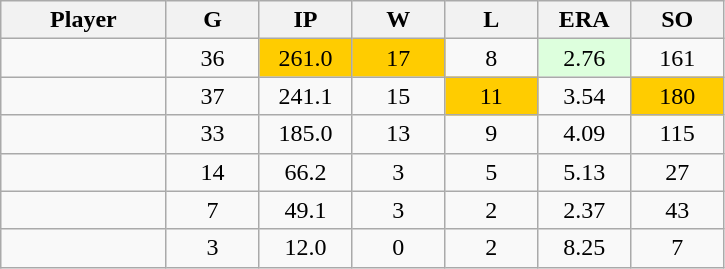<table class="wikitable sortable">
<tr>
<th bgcolor="#DDDDFF" width="16%">Player</th>
<th bgcolor="#DDDDFF" width="9%">G</th>
<th bgcolor="#DDDDFF" width="9%">IP</th>
<th bgcolor="#DDDDFF" width="9%">W</th>
<th bgcolor="#DDDDFF" width="9%">L</th>
<th bgcolor="#DDDDFF" width="9%">ERA</th>
<th bgcolor="#DDDDFF" width="9%">SO</th>
</tr>
<tr align="center">
<td></td>
<td>36</td>
<td bgcolor="FFCC00">261.0</td>
<td bgcolor="FFCC00">17</td>
<td>8</td>
<td bgcolor="DDFFDD">2.76</td>
<td>161</td>
</tr>
<tr align=center>
<td></td>
<td>37</td>
<td>241.1</td>
<td>15</td>
<td bgcolor="FFCC00">11</td>
<td>3.54</td>
<td bgcolor="FFCC00">180</td>
</tr>
<tr align="center">
<td></td>
<td>33</td>
<td>185.0</td>
<td>13</td>
<td>9</td>
<td>4.09</td>
<td>115</td>
</tr>
<tr align="center">
<td></td>
<td>14</td>
<td>66.2</td>
<td>3</td>
<td>5</td>
<td>5.13</td>
<td>27</td>
</tr>
<tr align="center">
<td></td>
<td>7</td>
<td>49.1</td>
<td>3</td>
<td>2</td>
<td>2.37</td>
<td>43</td>
</tr>
<tr align="center">
<td></td>
<td>3</td>
<td>12.0</td>
<td>0</td>
<td>2</td>
<td>8.25</td>
<td>7</td>
</tr>
</table>
